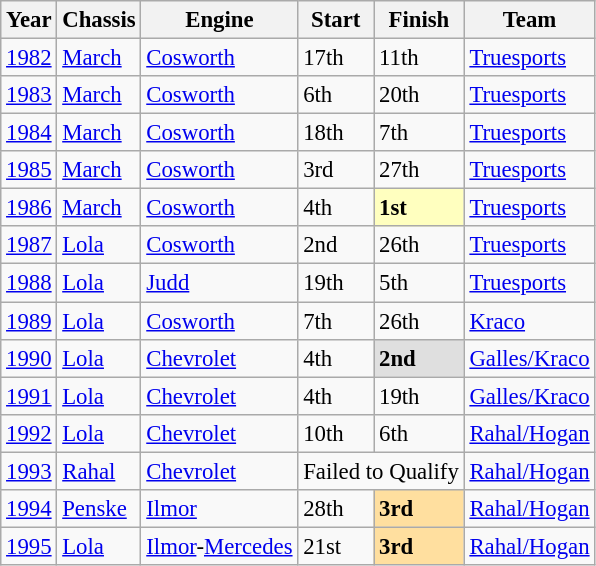<table class="wikitable" style="font-size: 95%;">
<tr>
<th>Year</th>
<th>Chassis</th>
<th>Engine</th>
<th>Start</th>
<th>Finish</th>
<th>Team</th>
</tr>
<tr>
<td><a href='#'>1982</a></td>
<td><a href='#'>March</a></td>
<td><a href='#'>Cosworth</a></td>
<td>17th</td>
<td>11th</td>
<td><a href='#'>Truesports</a></td>
</tr>
<tr>
<td><a href='#'>1983</a></td>
<td><a href='#'>March</a></td>
<td><a href='#'>Cosworth</a></td>
<td>6th</td>
<td>20th</td>
<td><a href='#'>Truesports</a></td>
</tr>
<tr>
<td><a href='#'>1984</a></td>
<td><a href='#'>March</a></td>
<td><a href='#'>Cosworth</a></td>
<td>18th</td>
<td>7th</td>
<td><a href='#'>Truesports</a></td>
</tr>
<tr>
<td><a href='#'>1985</a></td>
<td><a href='#'>March</a></td>
<td><a href='#'>Cosworth</a></td>
<td>3rd</td>
<td>27th</td>
<td><a href='#'>Truesports</a></td>
</tr>
<tr>
<td><a href='#'>1986</a></td>
<td><a href='#'>March</a></td>
<td><a href='#'>Cosworth</a></td>
<td>4th</td>
<td style="background:#FFFFBF;"><strong>1st</strong></td>
<td><a href='#'>Truesports</a></td>
</tr>
<tr>
<td><a href='#'>1987</a></td>
<td><a href='#'>Lola</a></td>
<td><a href='#'>Cosworth</a></td>
<td>2nd</td>
<td>26th</td>
<td><a href='#'>Truesports</a></td>
</tr>
<tr>
<td><a href='#'>1988</a></td>
<td><a href='#'>Lola</a></td>
<td><a href='#'>Judd</a></td>
<td>19th</td>
<td>5th</td>
<td><a href='#'>Truesports</a></td>
</tr>
<tr>
<td><a href='#'>1989</a></td>
<td><a href='#'>Lola</a></td>
<td><a href='#'>Cosworth</a></td>
<td>7th</td>
<td>26th</td>
<td><a href='#'>Kraco</a></td>
</tr>
<tr>
<td><a href='#'>1990</a></td>
<td><a href='#'>Lola</a></td>
<td><a href='#'>Chevrolet</a></td>
<td>4th</td>
<td style="background:#DFDFDF;"><strong>2nd</strong></td>
<td><a href='#'>Galles/Kraco</a></td>
</tr>
<tr>
<td><a href='#'>1991</a></td>
<td><a href='#'>Lola</a></td>
<td><a href='#'>Chevrolet</a></td>
<td>4th</td>
<td>19th</td>
<td><a href='#'>Galles/Kraco</a></td>
</tr>
<tr>
<td><a href='#'>1992</a></td>
<td><a href='#'>Lola</a></td>
<td><a href='#'>Chevrolet</a></td>
<td>10th</td>
<td>6th</td>
<td><a href='#'>Rahal/Hogan</a></td>
</tr>
<tr>
<td><a href='#'>1993</a></td>
<td><a href='#'>Rahal</a></td>
<td><a href='#'>Chevrolet</a></td>
<td colspan=2 align=center>Failed to Qualify</td>
<td><a href='#'>Rahal/Hogan</a></td>
</tr>
<tr>
<td><a href='#'>1994</a></td>
<td><a href='#'>Penske</a></td>
<td><a href='#'>Ilmor</a></td>
<td>28th</td>
<td style="background:#FFDF9F;"><strong>3rd</strong></td>
<td><a href='#'>Rahal/Hogan</a></td>
</tr>
<tr>
<td><a href='#'>1995</a></td>
<td><a href='#'>Lola</a></td>
<td><a href='#'>Ilmor</a>-<a href='#'>Mercedes</a></td>
<td>21st</td>
<td style="background:#FFDF9F;"><strong>3rd</strong></td>
<td><a href='#'>Rahal/Hogan</a></td>
</tr>
</table>
